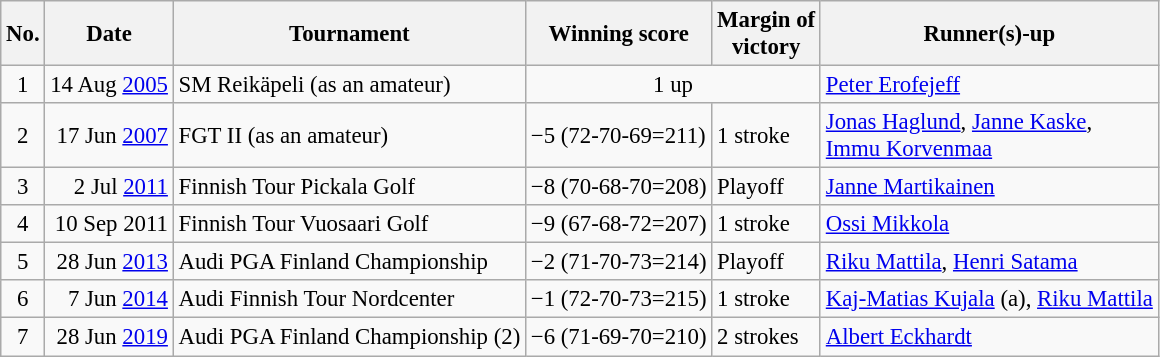<table class="wikitable" style="font-size:95%;">
<tr>
<th>No.</th>
<th>Date</th>
<th>Tournament</th>
<th>Winning score</th>
<th>Margin of<br>victory</th>
<th>Runner(s)-up</th>
</tr>
<tr>
<td align=center>1</td>
<td align=right>14 Aug <a href='#'>2005</a></td>
<td>SM Reikäpeli (as an amateur)</td>
<td colspan=2 align=center>1 up</td>
<td> <a href='#'>Peter Erofejeff</a></td>
</tr>
<tr>
<td align=center>2</td>
<td align=right>17 Jun <a href='#'>2007</a></td>
<td>FGT II (as an amateur)</td>
<td>−5 (72-70-69=211)</td>
<td>1 stroke</td>
<td> <a href='#'>Jonas Haglund</a>,  <a href='#'>Janne Kaske</a>,<br> <a href='#'>Immu Korvenmaa</a></td>
</tr>
<tr>
<td align=center>3</td>
<td align=right>2 Jul <a href='#'>2011</a></td>
<td>Finnish Tour Pickala Golf</td>
<td>−8 (70-68-70=208)</td>
<td>Playoff</td>
<td> <a href='#'>Janne Martikainen</a></td>
</tr>
<tr>
<td align=center>4</td>
<td align=right>10 Sep 2011</td>
<td>Finnish Tour Vuosaari Golf</td>
<td>−9 (67-68-72=207)</td>
<td>1 stroke</td>
<td> <a href='#'>Ossi Mikkola</a></td>
</tr>
<tr>
<td align=center>5</td>
<td align=right>28 Jun <a href='#'>2013</a></td>
<td>Audi PGA Finland Championship</td>
<td>−2 (71-70-73=214)</td>
<td>Playoff</td>
<td> <a href='#'>Riku Mattila</a>,  <a href='#'>Henri Satama</a></td>
</tr>
<tr>
<td align=center>6</td>
<td align=right>7 Jun <a href='#'>2014</a></td>
<td>Audi Finnish Tour Nordcenter</td>
<td>−1 (72-70-73=215)</td>
<td>1 stroke</td>
<td> <a href='#'>Kaj-Matias Kujala</a> (a),  <a href='#'>Riku Mattila</a></td>
</tr>
<tr>
<td align=center>7</td>
<td align=right>28 Jun <a href='#'>2019</a></td>
<td>Audi PGA Finland Championship (2)</td>
<td>−6 (71-69-70=210)</td>
<td>2 strokes</td>
<td> <a href='#'>Albert Eckhardt</a></td>
</tr>
</table>
